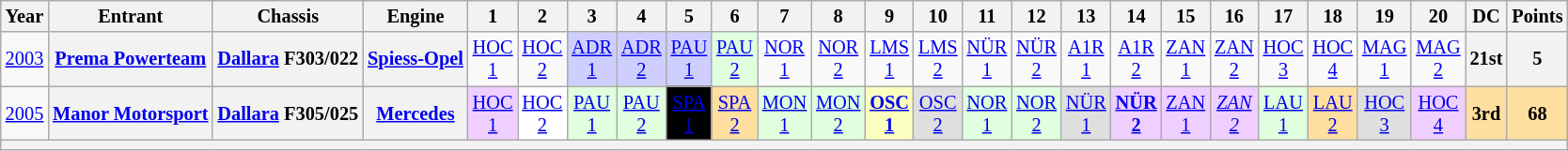<table class="wikitable" style="text-align:center; font-size:85%">
<tr>
<th scope="col">Year</th>
<th scope="col">Entrant</th>
<th scope="col">Chassis</th>
<th scope="col">Engine</th>
<th scope="col">1</th>
<th scope="col">2</th>
<th scope="col">3</th>
<th scope="col">4</th>
<th scope="col">5</th>
<th scope="col">6</th>
<th scope="col">7</th>
<th scope="col">8</th>
<th scope="col">9</th>
<th scope="col">10</th>
<th scope="col">11</th>
<th scope="col">12</th>
<th scope="col">13</th>
<th scope="col">14</th>
<th scope="col">15</th>
<th scope="col">16</th>
<th scope="col">17</th>
<th scope="col">18</th>
<th scope="col">19</th>
<th scope="col">20</th>
<th scope="col">DC</th>
<th scope="col">Points</th>
</tr>
<tr>
<td><a href='#'>2003</a></td>
<th nowrap><a href='#'>Prema Powerteam</a></th>
<th nowrap><a href='#'>Dallara</a> F303/022</th>
<th nowrap><a href='#'>Spiess-Opel</a></th>
<td><a href='#'>HOC<br>1</a></td>
<td><a href='#'>HOC<br>2</a></td>
<td style="background:#CFCFFF;"><a href='#'>ADR<br>1</a><br></td>
<td style="background:#CFCFFF;"><a href='#'>ADR<br>2</a><br></td>
<td style="background:#CFCFFF;"><a href='#'>PAU<br>1</a><br></td>
<td style="background:#DFFFDF;"><a href='#'>PAU<br>2</a><br></td>
<td><a href='#'>NOR<br>1</a></td>
<td><a href='#'>NOR<br>2</a></td>
<td><a href='#'>LMS<br>1</a></td>
<td><a href='#'>LMS<br>2</a></td>
<td><a href='#'>NÜR<br>1</a></td>
<td><a href='#'>NÜR<br>2</a></td>
<td><a href='#'>A1R<br>1</a></td>
<td><a href='#'>A1R<br>2</a></td>
<td><a href='#'>ZAN<br>1</a></td>
<td><a href='#'>ZAN<br>2</a></td>
<td><a href='#'>HOC<br>3</a></td>
<td><a href='#'>HOC<br>4</a></td>
<td><a href='#'>MAG<br>1</a></td>
<td><a href='#'>MAG<br>2</a></td>
<th>21st</th>
<th>5</th>
</tr>
<tr>
<td><a href='#'>2005</a></td>
<th nowrap><a href='#'>Manor Motorsport</a></th>
<th nowrap><a href='#'>Dallara</a> F305/025</th>
<th nowrap><a href='#'>Mercedes</a></th>
<td style="background:#EFCFFF;"><a href='#'>HOC<br>1</a><br></td>
<td style="background:#FFFFFF;"><a href='#'>HOC<br>2</a><br></td>
<td style="background:#DFFFDF;"><a href='#'>PAU<br>1</a><br></td>
<td style="background:#DFFFDF;"><a href='#'>PAU<br>2</a><br></td>
<td style="background:#000000; color:white"><a href='#'><span>SPA<br>1</span></a><br></td>
<td style="background:#FFDF9F;"><a href='#'>SPA<br>2</a><br></td>
<td style="background:#DFFFDF;"><a href='#'>MON<br>1</a><br></td>
<td style="background:#DFFFDF;"><a href='#'>MON<br>2</a><br></td>
<td style="background:#FBFFBF;"><strong><a href='#'>OSC<br>1</a></strong><br></td>
<td style="background:#DFDFDF;"><a href='#'>OSC<br>2</a><br></td>
<td style="background:#DFFFDF;"><a href='#'>NOR<br>1</a><br></td>
<td style="background:#DFFFDF;"><a href='#'>NOR<br>2</a><br></td>
<td style="background:#DFDFDF;"><a href='#'>NÜR<br>1</a><br></td>
<td style="background:#EFCFFF;"><strong><a href='#'>NÜR<br>2</a></strong><br></td>
<td style="background:#EFCFFF;"><a href='#'>ZAN<br>1</a><br></td>
<td style="background:#EFCFFF;"><em><a href='#'>ZAN<br>2</a></em><br></td>
<td style="background:#DFFFDF;"><a href='#'>LAU<br>1</a><br></td>
<td style="background:#FFDF9F;"><a href='#'>LAU<br>2</a><br></td>
<td style="background:#DFDFDF;"><a href='#'>HOC<br>3</a><br></td>
<td style="background:#EFCFFF;"><a href='#'>HOC<br>4</a><br></td>
<th style="background:#FFDF9F;">3rd</th>
<th style="background:#FFDF9F;">68</th>
</tr>
<tr>
<th colspan="26"></th>
</tr>
</table>
